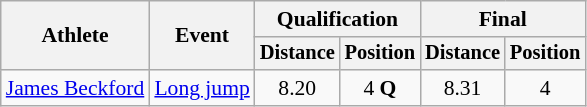<table class=wikitable style="font-size:90%">
<tr>
<th rowspan="2">Athlete</th>
<th rowspan="2">Event</th>
<th colspan="2">Qualification</th>
<th colspan="2">Final</th>
</tr>
<tr style="font-size:95%">
<th>Distance</th>
<th>Position</th>
<th>Distance</th>
<th>Position</th>
</tr>
<tr align=center>
<td align=left><a href='#'>James Beckford</a></td>
<td align=left><a href='#'>Long jump</a></td>
<td>8.20</td>
<td>4 <strong>Q</strong></td>
<td>8.31</td>
<td>4</td>
</tr>
</table>
